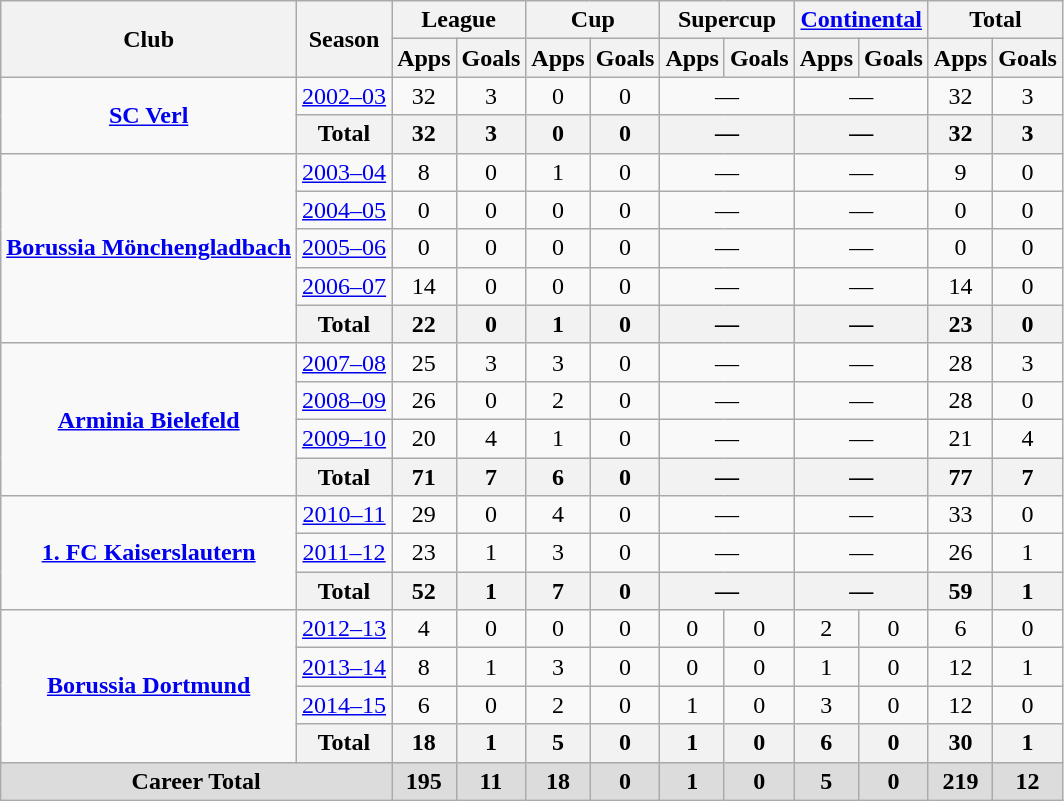<table class="wikitable" style="text-align: center;">
<tr>
<th rowspan="2">Club</th>
<th rowspan="2">Season</th>
<th colspan="2">League</th>
<th colspan="2">Cup</th>
<th colspan="2">Supercup</th>
<th colspan="2"><a href='#'>Continental</a></th>
<th colspan="2">Total</th>
</tr>
<tr>
<th>Apps</th>
<th>Goals</th>
<th>Apps</th>
<th>Goals</th>
<th>Apps</th>
<th>Goals</th>
<th>Apps</th>
<th>Goals</th>
<th>Apps</th>
<th>Goals</th>
</tr>
<tr>
<td rowspan="2" align=center valign=center><strong><a href='#'>SC Verl</a></strong></td>
<td !colspan="2"><a href='#'>2002–03</a></td>
<td>32</td>
<td>3</td>
<td>0</td>
<td>0</td>
<td colspan=2>—</td>
<td colspan=2>—</td>
<td>32</td>
<td>3</td>
</tr>
<tr>
<th>Total</th>
<th>32</th>
<th>3</th>
<th>0</th>
<th>0</th>
<th colspan=2>—</th>
<th colspan=2>—</th>
<th>32</th>
<th>3</th>
</tr>
<tr>
<td rowspan="5" align=center valign=center><strong><a href='#'>Borussia Mönchengladbach</a></strong></td>
<td !colspan="2"><a href='#'>2003–04</a></td>
<td>8</td>
<td>0</td>
<td>1</td>
<td>0</td>
<td colspan=2>—</td>
<td colspan=2>—</td>
<td>9</td>
<td>0</td>
</tr>
<tr>
<td !colspan="2"><a href='#'>2004–05</a></td>
<td>0</td>
<td>0</td>
<td>0</td>
<td>0</td>
<td colspan=2>—</td>
<td colspan=2>—</td>
<td>0</td>
<td>0</td>
</tr>
<tr>
<td !colspan="2"><a href='#'>2005–06</a></td>
<td>0</td>
<td>0</td>
<td>0</td>
<td>0</td>
<td colspan=2>—</td>
<td colspan=2>—</td>
<td>0</td>
<td>0</td>
</tr>
<tr>
<td !colspan="2"><a href='#'>2006–07</a></td>
<td>14</td>
<td>0</td>
<td>0</td>
<td>0</td>
<td colspan=2>—</td>
<td colspan=2>—</td>
<td>14</td>
<td>0</td>
</tr>
<tr>
<th>Total</th>
<th>22</th>
<th>0</th>
<th>1</th>
<th>0</th>
<th colspan=2>—</th>
<th colspan=2>—</th>
<th>23</th>
<th>0</th>
</tr>
<tr>
<td rowspan="4" align=center valign=center><strong><a href='#'>Arminia Bielefeld</a></strong></td>
<td !colspan="2"><a href='#'>2007–08</a></td>
<td>25</td>
<td>3</td>
<td>3</td>
<td>0</td>
<td colspan=2>—</td>
<td colspan=2>—</td>
<td>28</td>
<td>3</td>
</tr>
<tr>
<td !colspan="2"><a href='#'>2008–09</a></td>
<td>26</td>
<td>0</td>
<td>2</td>
<td>0</td>
<td colspan=2>—</td>
<td colspan=2>—</td>
<td>28</td>
<td>0</td>
</tr>
<tr>
<td !colspan="2"><a href='#'>2009–10</a></td>
<td>20</td>
<td>4</td>
<td>1</td>
<td>0</td>
<td colspan=2>—</td>
<td colspan=2>—</td>
<td>21</td>
<td>4</td>
</tr>
<tr>
<th>Total</th>
<th>71</th>
<th>7</th>
<th>6</th>
<th>0</th>
<th colspan=2>—</th>
<th colspan=2>—</th>
<th>77</th>
<th>7</th>
</tr>
<tr>
<td rowspan="3" align=center valign=center><strong><a href='#'>1. FC Kaiserslautern</a></strong></td>
<td !colspan="2"><a href='#'>2010–11</a></td>
<td>29</td>
<td>0</td>
<td>4</td>
<td>0</td>
<td colspan=2>—</td>
<td colspan=2>—</td>
<td>33</td>
<td>0</td>
</tr>
<tr>
<td !colspan="2"><a href='#'>2011–12</a></td>
<td>23</td>
<td>1</td>
<td>3</td>
<td>0</td>
<td colspan=2>—</td>
<td colspan=2>—</td>
<td>26</td>
<td>1</td>
</tr>
<tr>
<th>Total</th>
<th>52</th>
<th>1</th>
<th>7</th>
<th>0</th>
<th colspan=2>—</th>
<th colspan=2>—</th>
<th>59</th>
<th>1</th>
</tr>
<tr>
<td rowspan="4" align=center valign=center><strong><a href='#'>Borussia Dortmund</a></strong></td>
<td !colspan="2"><a href='#'>2012–13</a></td>
<td>4</td>
<td>0</td>
<td>0</td>
<td>0</td>
<td>0</td>
<td>0</td>
<td>2</td>
<td>0</td>
<td>6</td>
<td>0</td>
</tr>
<tr>
<td !colspan="2"><a href='#'>2013–14</a></td>
<td>8</td>
<td>1</td>
<td>3</td>
<td>0</td>
<td>0</td>
<td>0</td>
<td>1</td>
<td>0</td>
<td>12</td>
<td>1</td>
</tr>
<tr>
<td !colspan="2"><a href='#'>2014–15</a></td>
<td>6</td>
<td>0</td>
<td>2</td>
<td>0</td>
<td>1</td>
<td>0</td>
<td>3</td>
<td>0</td>
<td>12</td>
<td>0</td>
</tr>
<tr>
<th>Total</th>
<th>18</th>
<th>1</th>
<th>5</th>
<th>0</th>
<th>1</th>
<th>0</th>
<th>6</th>
<th>0</th>
<th>30</th>
<th>1</th>
</tr>
<tr>
<th style="background: #DCDCDC" colspan=2>Career Total</th>
<th style="background:#dcdcdc; text-align:center;"><strong>195</strong></th>
<th style="background:#dcdcdc; text-align:center;"><strong>11</strong></th>
<th style="background:#dcdcdc; text-align:center;"><strong>18</strong></th>
<th style="background:#dcdcdc; text-align:center;"><strong>0</strong></th>
<th style="background:#dcdcdc; text-align:center;"><strong>1</strong></th>
<th style="background:#dcdcdc; text-align:center;"><strong>0</strong></th>
<th style="background:#dcdcdc; text-align:center;"><strong>5</strong></th>
<th style="background:#dcdcdc; text-align:center;"><strong>0</strong></th>
<th style="background:#dcdcdc; text-align:center;"><strong>219</strong></th>
<th style="background:#dcdcdc; text-align:center;"><strong>12</strong></th>
</tr>
</table>
